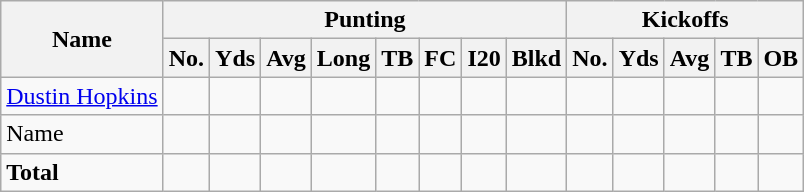<table class="wikitable" style="white-space:nowrap;">
<tr>
<th rowspan="2">Name</th>
<th colspan="8">Punting</th>
<th colspan="5">Kickoffs</th>
</tr>
<tr>
<th>No.</th>
<th>Yds</th>
<th>Avg</th>
<th>Long</th>
<th>TB</th>
<th>FC</th>
<th>I20</th>
<th>Blkd</th>
<th>No.</th>
<th>Yds</th>
<th>Avg</th>
<th>TB</th>
<th>OB</th>
</tr>
<tr>
<td><a href='#'>Dustin Hopkins</a></td>
<td></td>
<td></td>
<td></td>
<td></td>
<td></td>
<td></td>
<td></td>
<td></td>
<td></td>
<td></td>
<td></td>
<td></td>
<td></td>
</tr>
<tr>
<td>Name</td>
<td></td>
<td></td>
<td></td>
<td></td>
<td></td>
<td></td>
<td></td>
<td></td>
<td></td>
<td></td>
<td></td>
<td></td>
<td></td>
</tr>
<tr>
<td><strong>Total</strong></td>
<td></td>
<td></td>
<td></td>
<td></td>
<td></td>
<td></td>
<td></td>
<td></td>
<td></td>
<td></td>
<td></td>
<td></td>
<td></td>
</tr>
</table>
